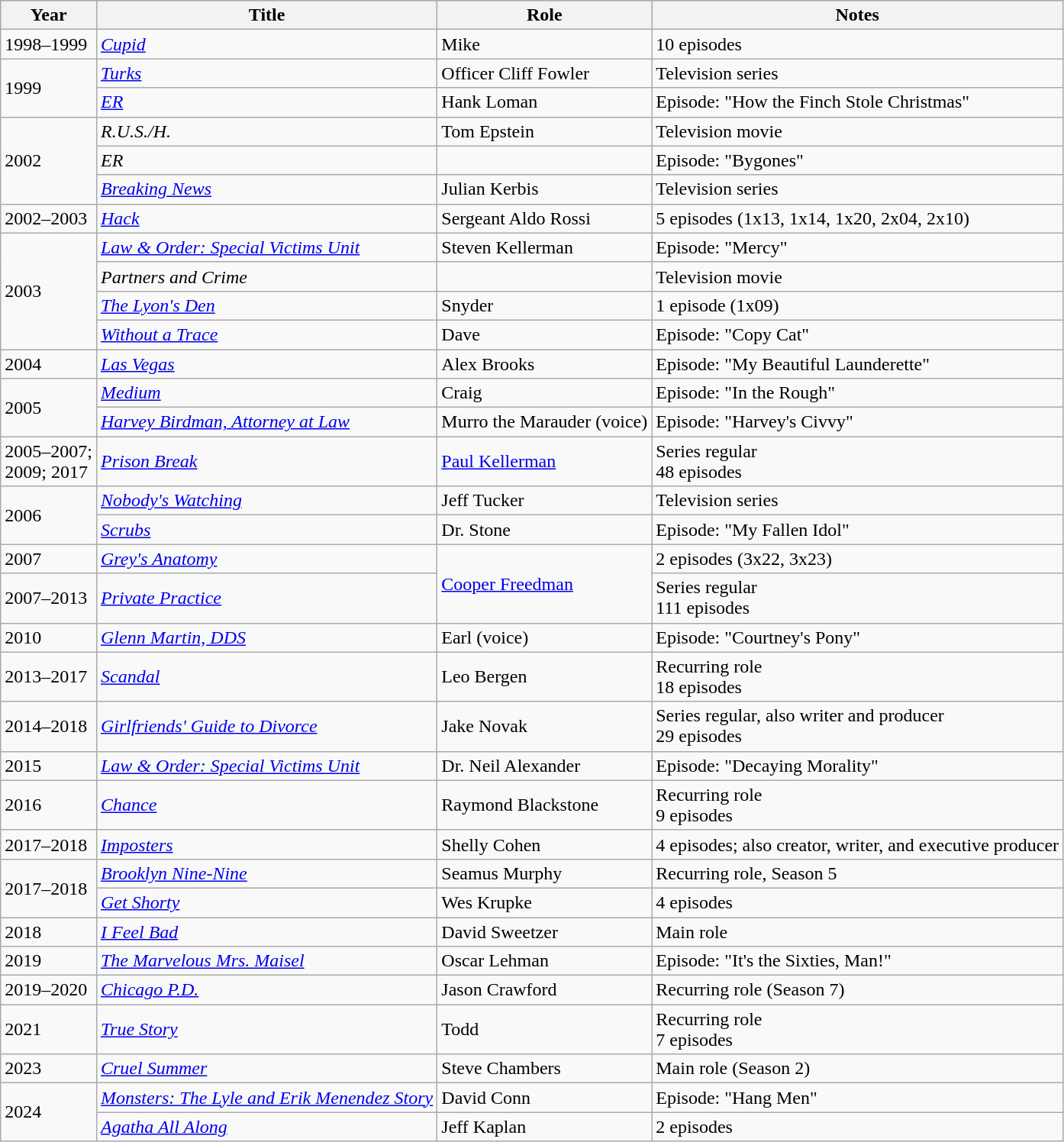<table class="wikitable">
<tr style="background:#ccc; text-align:center;">
<th>Year</th>
<th>Title</th>
<th>Role</th>
<th>Notes</th>
</tr>
<tr>
<td>1998–1999</td>
<td><em><a href='#'>Cupid</a></em></td>
<td>Mike</td>
<td>10 episodes</td>
</tr>
<tr>
<td rowspan="2">1999</td>
<td><em><a href='#'>Turks</a></em></td>
<td>Officer Cliff Fowler</td>
<td>Television series</td>
</tr>
<tr>
<td><em><a href='#'>ER</a></em></td>
<td>Hank Loman</td>
<td>Episode: "How the Finch Stole Christmas"</td>
</tr>
<tr>
<td rowspan="3">2002</td>
<td><em>R.U.S./H.</em></td>
<td>Tom Epstein</td>
<td>Television movie</td>
</tr>
<tr>
<td><em>ER</em></td>
<td></td>
<td>Episode: "Bygones"</td>
</tr>
<tr>
<td><em><a href='#'>Breaking News</a></em></td>
<td>Julian Kerbis</td>
<td>Television series</td>
</tr>
<tr>
<td>2002–2003</td>
<td><em><a href='#'>Hack</a></em></td>
<td>Sergeant Aldo Rossi</td>
<td>5 episodes (1x13, 1x14, 1x20, 2x04, 2x10)</td>
</tr>
<tr>
<td rowspan="4">2003</td>
<td><em><a href='#'>Law & Order: Special Victims Unit</a></em></td>
<td>Steven Kellerman</td>
<td>Episode: "Mercy"</td>
</tr>
<tr>
<td><em>Partners and Crime</em></td>
<td></td>
<td>Television movie</td>
</tr>
<tr>
<td><em><a href='#'>The Lyon's Den</a></em></td>
<td>Snyder</td>
<td>1 episode (1x09)</td>
</tr>
<tr>
<td><em><a href='#'>Without a Trace</a></em></td>
<td>Dave</td>
<td>Episode: "Copy Cat"</td>
</tr>
<tr>
<td>2004</td>
<td><em><a href='#'>Las Vegas</a></em></td>
<td>Alex Brooks</td>
<td>Episode: "My Beautiful Launderette"</td>
</tr>
<tr>
<td rowspan="2">2005</td>
<td><em><a href='#'>Medium</a></em></td>
<td>Craig</td>
<td>Episode: "In the Rough"</td>
</tr>
<tr>
<td><em><a href='#'>Harvey Birdman, Attorney at Law</a></em></td>
<td>Murro the Marauder (voice)</td>
<td>Episode: "Harvey's Civvy"</td>
</tr>
<tr>
<td>2005–2007; <br>2009; 2017</td>
<td><em><a href='#'>Prison Break</a></em></td>
<td><a href='#'>Paul Kellerman</a></td>
<td>Series regular <br>48 episodes</td>
</tr>
<tr>
<td rowspan="2">2006</td>
<td><em><a href='#'>Nobody's Watching</a></em></td>
<td>Jeff Tucker</td>
<td>Television series</td>
</tr>
<tr>
<td><em><a href='#'>Scrubs</a></em></td>
<td>Dr. Stone</td>
<td>Episode: "My Fallen Idol"</td>
</tr>
<tr>
<td>2007</td>
<td><em><a href='#'>Grey's Anatomy</a></em></td>
<td rowspan="2"><a href='#'>Cooper Freedman</a></td>
<td>2 episodes (3x22, 3x23)</td>
</tr>
<tr>
<td>2007–2013</td>
<td><em><a href='#'>Private Practice</a></em></td>
<td>Series regular <br>111 episodes</td>
</tr>
<tr>
<td>2010</td>
<td><em><a href='#'>Glenn Martin, DDS</a></em></td>
<td>Earl (voice)</td>
<td>Episode: "Courtney's Pony"</td>
</tr>
<tr>
<td>2013–2017</td>
<td><em><a href='#'>Scandal</a></em></td>
<td>Leo Bergen</td>
<td>Recurring role<br>18 episodes</td>
</tr>
<tr>
<td>2014–2018</td>
<td><em><a href='#'>Girlfriends' Guide to Divorce</a></em></td>
<td>Jake Novak</td>
<td>Series regular, also writer and producer<br>29 episodes</td>
</tr>
<tr>
<td>2015</td>
<td><em><a href='#'>Law & Order: Special Victims Unit</a></em></td>
<td>Dr. Neil Alexander</td>
<td>Episode: "Decaying Morality"</td>
</tr>
<tr>
<td>2016</td>
<td><em><a href='#'>Chance</a></em></td>
<td>Raymond Blackstone</td>
<td>Recurring role<br>9 episodes</td>
</tr>
<tr>
<td>2017–2018</td>
<td><em><a href='#'>Imposters</a></em></td>
<td>Shelly Cohen</td>
<td>4 episodes; also creator, writer, and executive producer</td>
</tr>
<tr>
<td rowspan="2">2017–2018</td>
<td><em><a href='#'>Brooklyn Nine-Nine</a></em></td>
<td>Seamus Murphy</td>
<td>Recurring role, Season 5</td>
</tr>
<tr>
<td><em><a href='#'>Get Shorty</a></em></td>
<td>Wes Krupke</td>
<td>4 episodes</td>
</tr>
<tr>
<td>2018</td>
<td><em><a href='#'>I Feel Bad</a></em></td>
<td>David Sweetzer</td>
<td>Main role</td>
</tr>
<tr>
<td>2019</td>
<td><em><a href='#'>The Marvelous Mrs. Maisel</a></em></td>
<td>Oscar Lehman</td>
<td>Episode: "It's the Sixties, Man!"</td>
</tr>
<tr>
<td>2019–2020</td>
<td><em><a href='#'>Chicago P.D.</a></em></td>
<td>Jason Crawford</td>
<td>Recurring role (Season 7)</td>
</tr>
<tr>
<td>2021</td>
<td><em><a href='#'>True Story</a></em></td>
<td>Todd</td>
<td>Recurring role<br>7 episodes</td>
</tr>
<tr>
<td>2023</td>
<td><em><a href='#'>Cruel Summer</a></em></td>
<td>Steve Chambers</td>
<td>Main role (Season 2)</td>
</tr>
<tr>
<td rowspan="2">2024</td>
<td><em><a href='#'>Monsters: The Lyle and Erik Menendez Story</a></em></td>
<td>David Conn</td>
<td>Episode: "Hang Men"</td>
</tr>
<tr>
<td><em><a href='#'>Agatha All Along</a></em></td>
<td>Jeff Kaplan</td>
<td>2 episodes</td>
</tr>
</table>
